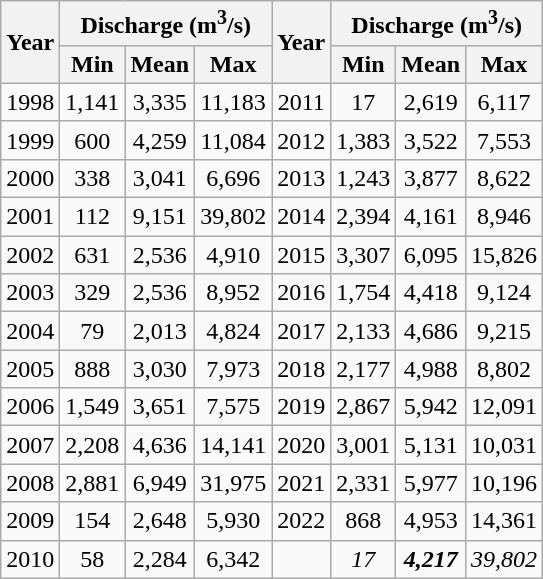<table class="wikitable" style="text-align:center;">
<tr>
<th rowspan="2">Year</th>
<th colspan="3">Discharge (m<sup>3</sup>/s)</th>
<th rowspan="2">Year</th>
<th colspan="3">Discharge (m<sup>3</sup>/s)</th>
</tr>
<tr>
<th>Min</th>
<th>Mean</th>
<th>Max</th>
<th>Min</th>
<th>Mean</th>
<th>Max</th>
</tr>
<tr>
<td>1998</td>
<td>1,141</td>
<td>3,335</td>
<td>11,183</td>
<td>2011</td>
<td>17</td>
<td>2,619</td>
<td>6,117</td>
</tr>
<tr>
<td>1999</td>
<td>600</td>
<td>4,259</td>
<td>11,084</td>
<td>2012</td>
<td>1,383</td>
<td>3,522</td>
<td>7,553</td>
</tr>
<tr>
<td>2000</td>
<td>338</td>
<td>3,041</td>
<td>6,696</td>
<td>2013</td>
<td>1,243</td>
<td>3,877</td>
<td>8,622</td>
</tr>
<tr>
<td>2001</td>
<td>112</td>
<td>9,151</td>
<td>39,802</td>
<td>2014</td>
<td>2,394</td>
<td>4,161</td>
<td>8,946</td>
</tr>
<tr>
<td>2002</td>
<td>631</td>
<td>2,536</td>
<td>4,910</td>
<td>2015</td>
<td>3,307</td>
<td>6,095</td>
<td>15,826</td>
</tr>
<tr>
<td>2003</td>
<td>329</td>
<td>2,536</td>
<td>8,952</td>
<td>2016</td>
<td>1,754</td>
<td>4,418</td>
<td>9,124</td>
</tr>
<tr>
<td>2004</td>
<td>79</td>
<td>2,013</td>
<td>4,824</td>
<td>2017</td>
<td>2,133</td>
<td>4,686</td>
<td>9,215</td>
</tr>
<tr>
<td>2005</td>
<td>888</td>
<td>3,030</td>
<td>7,973</td>
<td>2018</td>
<td>2,177</td>
<td>4,988</td>
<td>8,802</td>
</tr>
<tr>
<td>2006</td>
<td>1,549</td>
<td>3,651</td>
<td>7,575</td>
<td>2019</td>
<td>2,867</td>
<td>5,942</td>
<td>12,091</td>
</tr>
<tr>
<td>2007</td>
<td>2,208</td>
<td>4,636</td>
<td>14,141</td>
<td>2020</td>
<td>3,001</td>
<td>5,131</td>
<td>10,031</td>
</tr>
<tr>
<td>2008</td>
<td>2,881</td>
<td>6,949</td>
<td>31,975</td>
<td>2021</td>
<td>2,331</td>
<td>5,977</td>
<td>10,196</td>
</tr>
<tr>
<td>2009</td>
<td>154</td>
<td>2,648</td>
<td>5,930</td>
<td>2022</td>
<td>868</td>
<td>4,953</td>
<td>14,361</td>
</tr>
<tr>
<td>2010</td>
<td>58</td>
<td>2,284</td>
<td>6,342</td>
<td></td>
<td><em>17</em></td>
<td><strong><em>4,217</em></strong></td>
<td><em>39,802</em></td>
</tr>
</table>
